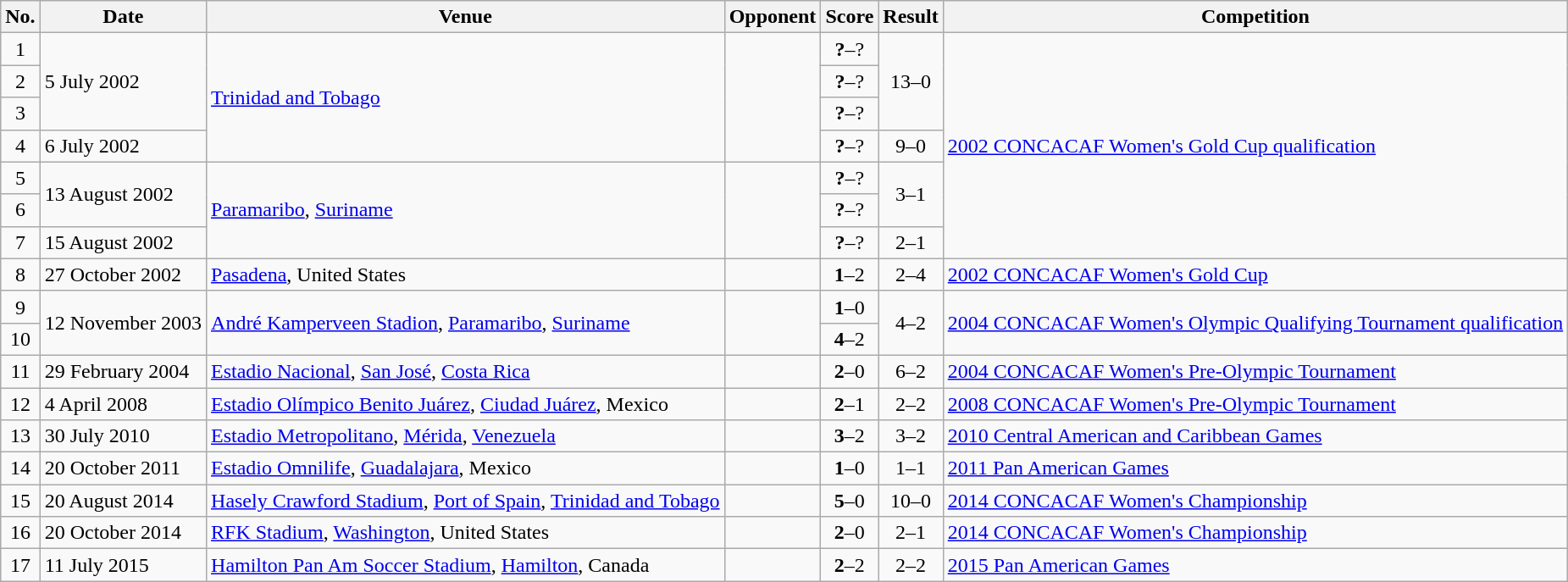<table class="wikitable">
<tr>
<th>No.</th>
<th>Date</th>
<th>Venue</th>
<th>Opponent</th>
<th>Score</th>
<th>Result</th>
<th>Competition</th>
</tr>
<tr>
<td style="text-align:center;">1</td>
<td rowspan=3>5 July 2002</td>
<td rowspan=4><a href='#'>Trinidad and Tobago</a></td>
<td rowspan=4></td>
<td style="text-align:center;"><strong>?</strong>–?</td>
<td rowspan=3 style="text-align:center;">13–0</td>
<td rowspan=7><a href='#'>2002 CONCACAF Women's Gold Cup qualification</a></td>
</tr>
<tr style="text-align:center;">
<td>2</td>
<td><strong>?</strong>–?</td>
</tr>
<tr style="text-align:center;">
<td>3</td>
<td><strong>?</strong>–?</td>
</tr>
<tr>
<td style="text-align:center;">4</td>
<td>6 July 2002</td>
<td style="text-align:center;"><strong>?</strong>–?</td>
<td style="text-align:center;">9–0</td>
</tr>
<tr>
<td style="text-align:center;">5</td>
<td rowspan=2>13 August 2002</td>
<td rowspan=3><a href='#'>Paramaribo</a>, <a href='#'>Suriname</a></td>
<td rowspan=3></td>
<td style="text-align:center;"><strong>?</strong>–?</td>
<td rowspan=2 style="text-align:center;">3–1</td>
</tr>
<tr style="text-align:center;">
<td>6</td>
<td><strong>?</strong>–?</td>
</tr>
<tr>
<td style="text-align:center;">7</td>
<td>15 August 2002</td>
<td style="text-align:center;"><strong>?</strong>–?</td>
<td style="text-align:center;">2–1</td>
</tr>
<tr>
<td style="text-align:center;">8</td>
<td>27 October 2002</td>
<td><a href='#'>Pasadena</a>, United States</td>
<td></td>
<td style="text-align:center;"><strong>1</strong>–2</td>
<td style="text-align:center;">2–4</td>
<td><a href='#'>2002 CONCACAF Women's Gold Cup</a></td>
</tr>
<tr>
<td style="text-align:center;">9</td>
<td rowspan=2>12 November 2003</td>
<td rowspan=2><a href='#'>André Kamperveen Stadion</a>, <a href='#'>Paramaribo</a>, <a href='#'>Suriname</a></td>
<td rowspan=2></td>
<td style="text-align:center;"><strong>1</strong>–0</td>
<td rowspan=2 style="text-align:center;">4–2</td>
<td rowspan=2><a href='#'>2004 CONCACAF Women's Olympic Qualifying Tournament qualification</a></td>
</tr>
<tr style="text-align:center;">
<td>10</td>
<td><strong>4</strong>–2</td>
</tr>
<tr>
<td style="text-align:center;">11</td>
<td>29 February 2004</td>
<td><a href='#'>Estadio Nacional</a>, <a href='#'>San José</a>, <a href='#'>Costa Rica</a></td>
<td></td>
<td style="text-align:center;"><strong>2</strong>–0</td>
<td style="text-align:center;">6–2</td>
<td><a href='#'>2004 CONCACAF Women's Pre-Olympic Tournament</a></td>
</tr>
<tr>
<td style="text-align:center;">12</td>
<td>4 April 2008</td>
<td><a href='#'>Estadio Olímpico Benito Juárez</a>, <a href='#'>Ciudad Juárez</a>, Mexico</td>
<td></td>
<td style="text-align:center;"><strong>2</strong>–1</td>
<td style="text-align:center;">2–2</td>
<td><a href='#'>2008 CONCACAF Women's Pre-Olympic Tournament</a></td>
</tr>
<tr>
<td style="text-align:center;">13</td>
<td>30 July 2010</td>
<td><a href='#'>Estadio Metropolitano</a>, <a href='#'>Mérida</a>, <a href='#'>Venezuela</a></td>
<td></td>
<td style="text-align:center;"><strong>3</strong>–2</td>
<td style="text-align:center;">3–2</td>
<td><a href='#'>2010 Central American and Caribbean Games</a></td>
</tr>
<tr>
<td style="text-align:center;">14</td>
<td>20 October 2011</td>
<td><a href='#'>Estadio Omnilife</a>, <a href='#'>Guadalajara</a>, Mexico</td>
<td></td>
<td style="text-align:center;"><strong>1</strong>–0</td>
<td style="text-align:center;">1–1</td>
<td><a href='#'>2011 Pan American Games</a></td>
</tr>
<tr>
<td style="text-align:center;">15</td>
<td>20 August 2014</td>
<td><a href='#'>Hasely Crawford Stadium</a>, <a href='#'>Port of Spain</a>, <a href='#'>Trinidad and Tobago</a></td>
<td></td>
<td style="text-align:center;"><strong>5</strong>–0</td>
<td style="text-align:center;">10–0</td>
<td><a href='#'>2014 CONCACAF Women's Championship</a></td>
</tr>
<tr>
<td style="text-align:center;">16</td>
<td>20 October 2014</td>
<td><a href='#'>RFK Stadium</a>, <a href='#'>Washington</a>, United States</td>
<td></td>
<td style="text-align:center;"><strong>2</strong>–0</td>
<td style="text-align:center;">2–1</td>
<td><a href='#'>2014 CONCACAF Women's Championship</a></td>
</tr>
<tr>
<td style="text-align:center;">17</td>
<td>11 July 2015</td>
<td><a href='#'>Hamilton Pan Am Soccer Stadium</a>, <a href='#'>Hamilton</a>, Canada</td>
<td></td>
<td style="text-align:center;"><strong>2</strong>–2</td>
<td style="text-align:center;">2–2</td>
<td><a href='#'>2015 Pan American Games</a></td>
</tr>
</table>
